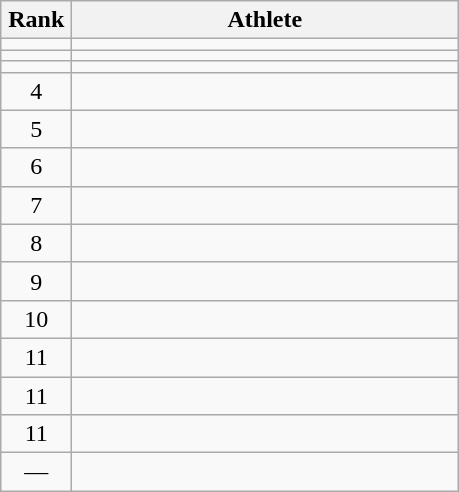<table class="wikitable" style="text-align: center;">
<tr>
<th width=40>Rank</th>
<th width=250>Athlete</th>
</tr>
<tr>
<td></td>
<td align="left"></td>
</tr>
<tr>
<td></td>
<td align="left"></td>
</tr>
<tr>
<td></td>
<td align="left"></td>
</tr>
<tr>
<td>4</td>
<td align="left"></td>
</tr>
<tr>
<td>5</td>
<td align="left"></td>
</tr>
<tr>
<td>6</td>
<td align="left"></td>
</tr>
<tr>
<td>7</td>
<td align="left"></td>
</tr>
<tr>
<td>8</td>
<td align="left"></td>
</tr>
<tr>
<td>9</td>
<td align="left"></td>
</tr>
<tr>
<td>10</td>
<td align="left"></td>
</tr>
<tr>
<td>11</td>
<td align="left"></td>
</tr>
<tr>
<td>11</td>
<td align="left"></td>
</tr>
<tr>
<td>11</td>
<td align="left"></td>
</tr>
<tr>
<td>—</td>
<td align="left"></td>
</tr>
</table>
